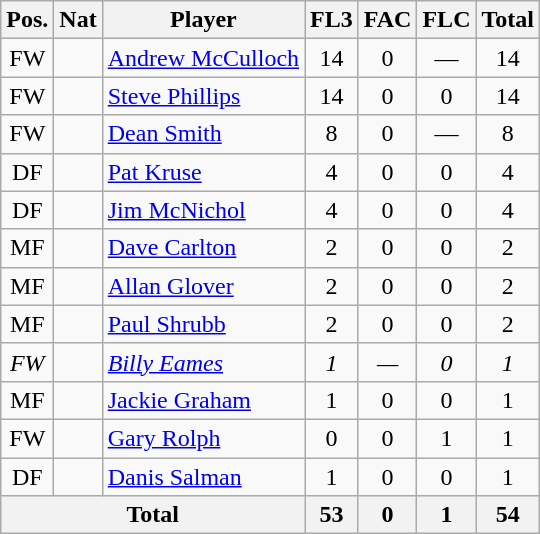<table class="wikitable"  style="text-align:center; border:1px #aaa solid;">
<tr>
<th>Pos.</th>
<th>Nat</th>
<th>Player</th>
<th>FL3</th>
<th>FAC</th>
<th>FLC</th>
<th>Total</th>
</tr>
<tr>
<td>FW</td>
<td></td>
<td style="text-align:left;"><a href='#'>Andrew McCulloch</a></td>
<td>14</td>
<td>0</td>
<td>—</td>
<td>14</td>
</tr>
<tr>
<td>FW</td>
<td></td>
<td style="text-align:left;"><a href='#'>Steve Phillips</a></td>
<td>14</td>
<td>0</td>
<td>0</td>
<td>14</td>
</tr>
<tr>
<td>FW</td>
<td></td>
<td style="text-align:left;"><a href='#'>Dean Smith</a></td>
<td>8</td>
<td>0</td>
<td>—</td>
<td>8</td>
</tr>
<tr>
<td>DF</td>
<td></td>
<td style="text-align:left;"><a href='#'>Pat Kruse</a></td>
<td>4</td>
<td>0</td>
<td>0</td>
<td>4</td>
</tr>
<tr>
<td>DF</td>
<td></td>
<td style="text-align:left;"><a href='#'>Jim McNichol</a></td>
<td>4</td>
<td>0</td>
<td>0</td>
<td>4</td>
</tr>
<tr>
<td>MF</td>
<td></td>
<td style="text-align:left;"><a href='#'>Dave Carlton</a></td>
<td>2</td>
<td>0</td>
<td>0</td>
<td>2</td>
</tr>
<tr>
<td>MF</td>
<td></td>
<td style="text-align:left;"><a href='#'>Allan Glover</a></td>
<td>2</td>
<td>0</td>
<td>0</td>
<td>2</td>
</tr>
<tr>
<td>MF</td>
<td></td>
<td style="text-align:left;"><a href='#'>Paul Shrubb</a></td>
<td>2</td>
<td>0</td>
<td>0</td>
<td>2</td>
</tr>
<tr>
<td><em>FW</em></td>
<td><em></em></td>
<td style="text-align:left;"><em><a href='#'>Billy Eames</a></em></td>
<td><em>1</em></td>
<td><em>—</em></td>
<td><em>0</em></td>
<td><em>1</em></td>
</tr>
<tr>
<td>MF</td>
<td></td>
<td style="text-align:left;"><a href='#'>Jackie Graham</a></td>
<td>1</td>
<td>0</td>
<td>0</td>
<td>1</td>
</tr>
<tr>
<td>FW</td>
<td></td>
<td style="text-align:left;"><a href='#'>Gary Rolph</a></td>
<td>0</td>
<td>0</td>
<td>1</td>
<td>1</td>
</tr>
<tr>
<td>DF</td>
<td></td>
<td style="text-align:left;"><a href='#'>Danis Salman</a></td>
<td>1</td>
<td>0</td>
<td>0</td>
<td>1</td>
</tr>
<tr>
<th colspan="3">Total</th>
<th>53</th>
<th>0</th>
<th>1</th>
<th>54</th>
</tr>
</table>
